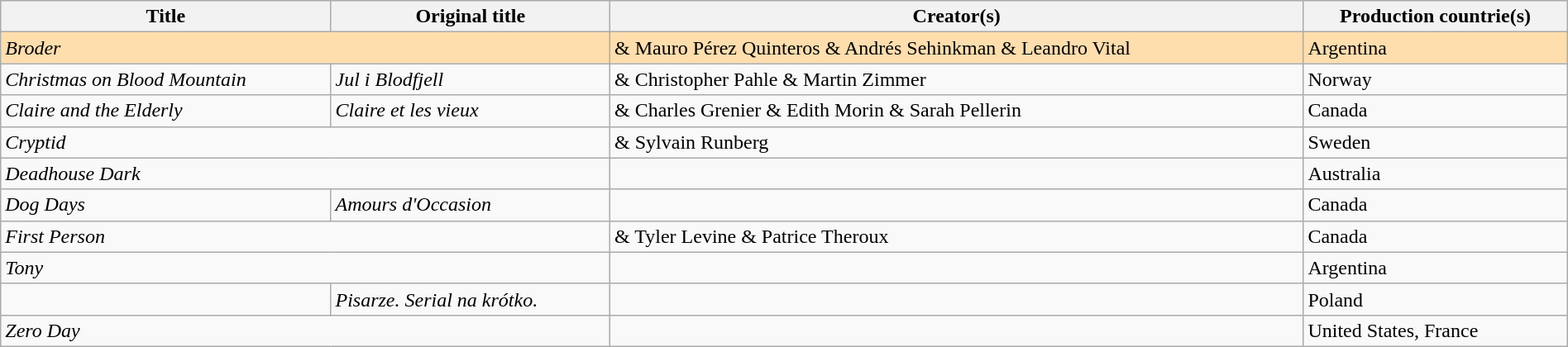<table class="sortable wikitable" style="width:100%; margin-bottom:4px">
<tr>
<th scope="col">Title</th>
<th scope="col">Original title</th>
<th scope="col">Creator(s)</th>
<th scope="col">Production countrie(s)</th>
</tr>
<tr style="background:#FFDEAD;">
<td colspan="2"><em>Broder</em></td>
<td> & Mauro Pérez Quinteros & Andrés Sehinkman & Leandro Vital</td>
<td>Argentina</td>
</tr>
<tr>
<td><em>Christmas on Blood Mountain</em></td>
<td><em>Jul i Blodfjell</em></td>
<td> & Christopher Pahle & Martin Zimmer</td>
<td>Norway</td>
</tr>
<tr>
<td><em>Claire and the Elderly</em></td>
<td><em>Claire et les vieux</em></td>
<td> & Charles Grenier & Edith Morin & Sarah Pellerin</td>
<td>Canada</td>
</tr>
<tr>
<td colspan="2"><em>Cryptid</em></td>
<td> & Sylvain Runberg</td>
<td>Sweden</td>
</tr>
<tr>
<td colspan="2"><em>Deadhouse Dark</em></td>
<td></td>
<td>Australia</td>
</tr>
<tr>
<td><em>Dog Days</em></td>
<td><em>Amours d'Occasion</em></td>
<td></td>
<td>Canada</td>
</tr>
<tr>
<td colspan="2"><em>First Person</em></td>
<td> & Tyler Levine & Patrice Theroux</td>
<td>Canada</td>
</tr>
<tr>
<td colspan="2"><em>Tony</em></td>
<td></td>
<td>Argentina</td>
</tr>
<tr>
<td><em></em></td>
<td><em>Pisarze. Serial na krótko.</em></td>
<td></td>
<td>Poland</td>
</tr>
<tr>
<td colspan="2"><em>Zero Day</em></td>
<td></td>
<td>United States, France</td>
</tr>
</table>
